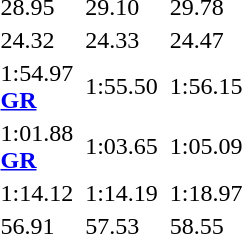<table>
<tr>
<td></td>
<td></td>
<td>28.95</td>
<td></td>
<td>29.10</td>
<td></td>
<td>29.78</td>
</tr>
<tr>
<td></td>
<td></td>
<td>24.32</td>
<td></td>
<td>24.33</td>
<td></td>
<td>24.47</td>
</tr>
<tr>
<td></td>
<td></td>
<td>1:54.97<br><strong><a href='#'>GR</a></strong></td>
<td></td>
<td>1:55.50</td>
<td></td>
<td>1:56.15</td>
</tr>
<tr>
<td></td>
<td></td>
<td>1:01.88<br><strong><a href='#'>GR</a></strong></td>
<td></td>
<td>1:03.65</td>
<td></td>
<td>1:05.09</td>
</tr>
<tr>
<td></td>
<td></td>
<td>1:14.12</td>
<td></td>
<td>1:14.19</td>
<td></td>
<td>1:18.97</td>
</tr>
<tr>
<td></td>
<td></td>
<td>56.91</td>
<td></td>
<td>57.53</td>
<td></td>
<td>58.55</td>
</tr>
</table>
